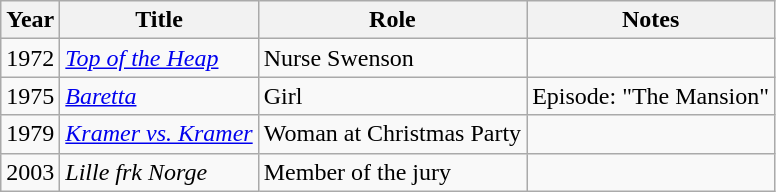<table class="wikitable">
<tr>
<th>Year</th>
<th>Title</th>
<th>Role</th>
<th>Notes</th>
</tr>
<tr>
<td>1972</td>
<td><em><a href='#'>Top of the Heap</a></em></td>
<td>Nurse Swenson</td>
<td></td>
</tr>
<tr>
<td>1975</td>
<td><em><a href='#'>Baretta</a></em></td>
<td>Girl</td>
<td>Episode: "The Mansion"</td>
</tr>
<tr>
<td>1979</td>
<td><em><a href='#'>Kramer vs. Kramer</a></em></td>
<td>Woman at Christmas Party</td>
<td></td>
</tr>
<tr>
<td>2003</td>
<td><em>Lille frk Norge</em></td>
<td>Member of the jury</td>
<td></td>
</tr>
</table>
